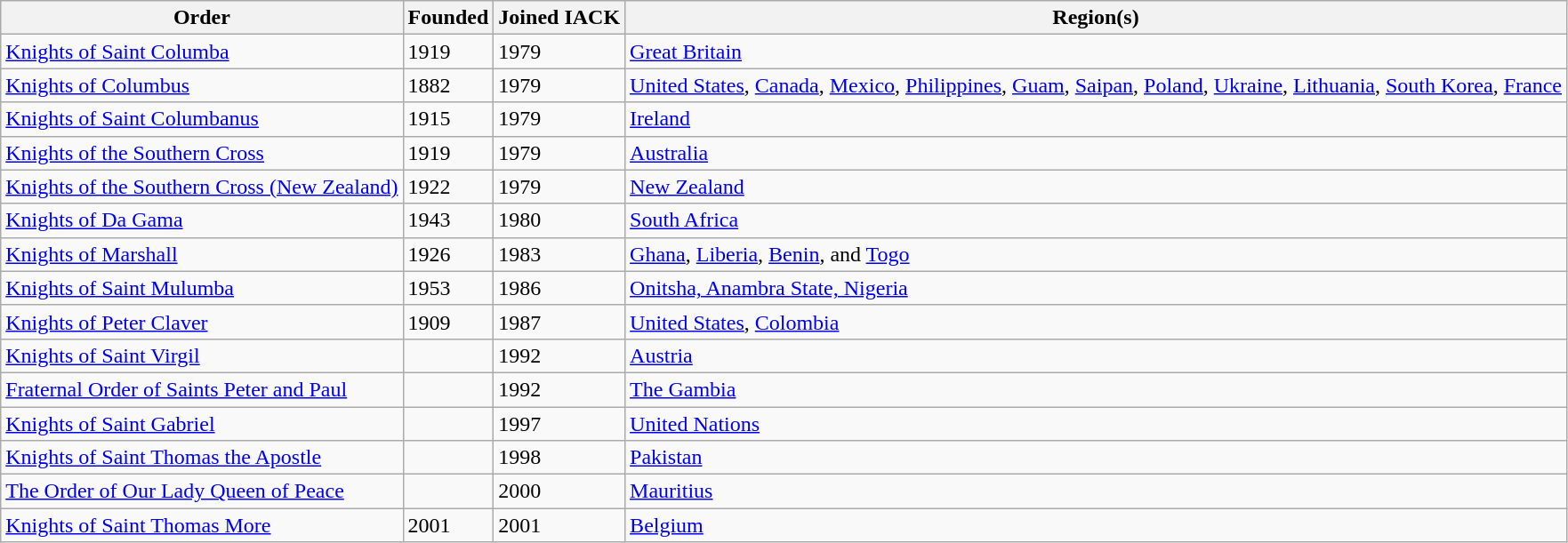<table class="wikitable">
<tr>
<th>Order</th>
<th>Founded</th>
<th>Joined IACK </th>
<th>Region(s)</th>
</tr>
<tr>
<td><a href='#'>Knights of Saint Columba</a></td>
<td>1919</td>
<td>1979</td>
<td><a href='#'>Great Britain</a></td>
</tr>
<tr>
<td><a href='#'>Knights of Columbus</a></td>
<td>1882</td>
<td>1979</td>
<td><a href='#'>United States</a>, <a href='#'>Canada</a>, <a href='#'>Mexico</a>, <a href='#'>Philippines</a>, <a href='#'>Guam</a>, <a href='#'>Saipan</a>, <a href='#'>Poland</a>, <a href='#'>Ukraine</a>, <a href='#'>Lithuania</a>, <a href='#'>South Korea</a>, <a href='#'>France</a></td>
</tr>
<tr>
<td><a href='#'>Knights of Saint Columbanus</a></td>
<td>1915</td>
<td>1979</td>
<td><a href='#'>Ireland</a></td>
</tr>
<tr g>
<td><a href='#'>Knights of the Southern Cross</a></td>
<td>1919</td>
<td>1979</td>
<td><a href='#'>Australia</a></td>
</tr>
<tr>
<td><a href='#'>Knights of the Southern Cross (New Zealand)</a></td>
<td>1922</td>
<td>1979</td>
<td><a href='#'>New Zealand</a></td>
</tr>
<tr>
<td><a href='#'>Knights of Da Gama</a></td>
<td>1943</td>
<td>1980 </td>
<td><a href='#'>South Africa</a></td>
</tr>
<tr>
<td><a href='#'>Knights of Marshall</a></td>
<td>1926</td>
<td>1983</td>
<td> <a href='#'>Ghana</a>, <a href='#'>Liberia</a>, <a href='#'>Benin</a>, and <a href='#'>Togo</a></td>
</tr>
<tr>
<td><a href='#'>Knights of Saint Mulumba</a></td>
<td>1953</td>
<td>1986</td>
<td><a href='#'>Onitsha, Anambra State, Nigeria</a></td>
</tr>
<tr>
<td><a href='#'>Knights of Peter Claver</a></td>
<td>1909</td>
<td>1987</td>
<td><a href='#'>United States</a>, <a href='#'>Colombia</a></td>
</tr>
<tr>
<td><a href='#'>Knights of Saint Virgil</a></td>
<td></td>
<td>1992</td>
<td><a href='#'>Austria</a></td>
</tr>
<tr>
<td><a href='#'>Fraternal Order of Saints Peter and Paul</a></td>
<td></td>
<td>1992</td>
<td><a href='#'>The Gambia</a></td>
</tr>
<tr>
<td><a href='#'>Knights of Saint Gabriel</a></td>
<td></td>
<td>1997</td>
<td><a href='#'>United Nations</a></td>
</tr>
<tr>
<td><a href='#'>Knights of Saint Thomas the Apostle</a></td>
<td></td>
<td>1998</td>
<td><a href='#'>Pakistan</a></td>
</tr>
<tr>
<td><a href='#'>The Order of Our Lady Queen of Peace</a></td>
<td></td>
<td>2000</td>
<td><a href='#'>Mauritius</a></td>
</tr>
<tr>
<td><a href='#'>Knights of Saint Thomas More</a></td>
<td>2001</td>
<td>2001</td>
<td><a href='#'>Belgium</a></td>
</tr>
</table>
